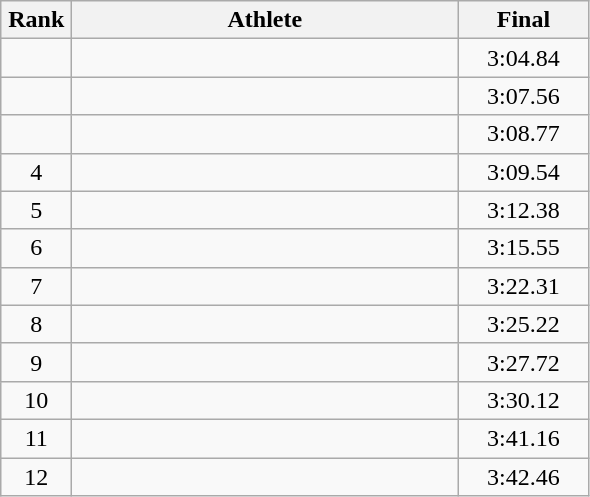<table class=wikitable style="text-align:center">
<tr>
<th width=40>Rank</th>
<th width=250>Athlete</th>
<th width=80>Final</th>
</tr>
<tr>
<td></td>
<td align=left></td>
<td>3:04.84</td>
</tr>
<tr>
<td></td>
<td align=left></td>
<td>3:07.56</td>
</tr>
<tr>
<td></td>
<td align=left></td>
<td>3:08.77</td>
</tr>
<tr>
<td>4</td>
<td align=left></td>
<td>3:09.54</td>
</tr>
<tr>
<td>5</td>
<td align=left></td>
<td>3:12.38</td>
</tr>
<tr>
<td>6</td>
<td align=left></td>
<td>3:15.55</td>
</tr>
<tr>
<td>7</td>
<td align=left></td>
<td>3:22.31</td>
</tr>
<tr>
<td>8</td>
<td align=left></td>
<td>3:25.22</td>
</tr>
<tr>
<td>9</td>
<td align=left></td>
<td>3:27.72</td>
</tr>
<tr>
<td>10</td>
<td align=left></td>
<td>3:30.12</td>
</tr>
<tr>
<td>11</td>
<td align=left></td>
<td>3:41.16</td>
</tr>
<tr>
<td>12</td>
<td align=left></td>
<td>3:42.46</td>
</tr>
</table>
